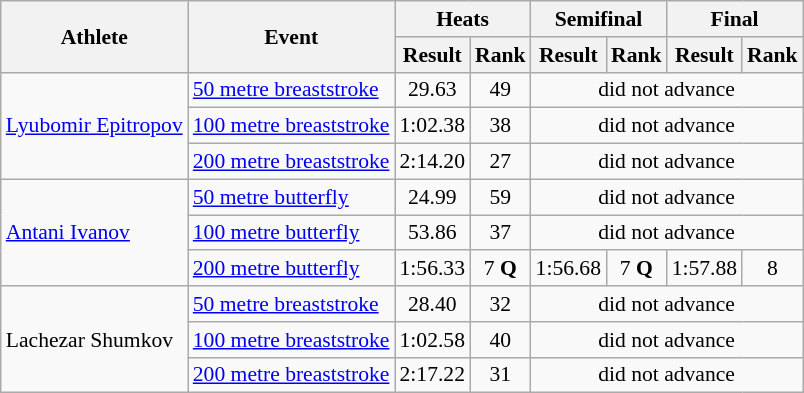<table class="wikitable" border="1" style="font-size:90%; text-align:center">
<tr>
<th rowspan="2">Athlete</th>
<th rowspan="2">Event</th>
<th colspan="2">Heats</th>
<th colspan="2">Semifinal</th>
<th colspan="2">Final</th>
</tr>
<tr>
<th>Result</th>
<th>Rank</th>
<th>Result</th>
<th>Rank</th>
<th>Result</th>
<th>Rank</th>
</tr>
<tr>
<td rowspan="3" align="left"><a href='#'>Lyubomir Epitropov</a></td>
<td align="left"><a href='#'>50 metre breaststroke</a></td>
<td>29.63</td>
<td>49</td>
<td colspan=4>did not advance</td>
</tr>
<tr>
<td align="left"><a href='#'>100 metre breaststroke</a></td>
<td>1:02.38</td>
<td>38</td>
<td colspan=4>did not advance</td>
</tr>
<tr>
<td align="left"><a href='#'>200 metre breaststroke</a></td>
<td>2:14.20</td>
<td>27</td>
<td colspan=4>did not advance</td>
</tr>
<tr>
<td rowspan="3" align="left"><a href='#'>Antani Ivanov</a></td>
<td align="left"><a href='#'>50 metre butterfly</a></td>
<td>24.99</td>
<td>59</td>
<td colspan=4>did not advance</td>
</tr>
<tr>
<td align="left"><a href='#'>100 metre butterfly</a></td>
<td>53.86</td>
<td>37</td>
<td colspan=4>did not advance</td>
</tr>
<tr>
<td align="left"><a href='#'>200 metre butterfly</a></td>
<td>1:56.33</td>
<td>7 <strong>Q</strong></td>
<td>1:56.68</td>
<td>7 <strong>Q</strong></td>
<td>1:57.88</td>
<td>8</td>
</tr>
<tr>
<td rowspan="3" align="left">Lachezar Shumkov</td>
<td align="left"><a href='#'>50 metre breaststroke</a></td>
<td>28.40</td>
<td>32</td>
<td colspan=4>did not advance</td>
</tr>
<tr>
<td align="left"><a href='#'>100 metre breaststroke</a></td>
<td>1:02.58</td>
<td>40</td>
<td colspan=4>did not advance</td>
</tr>
<tr>
<td align="left"><a href='#'>200 metre breaststroke</a></td>
<td>2:17.22</td>
<td>31</td>
<td colspan=4>did not advance</td>
</tr>
</table>
